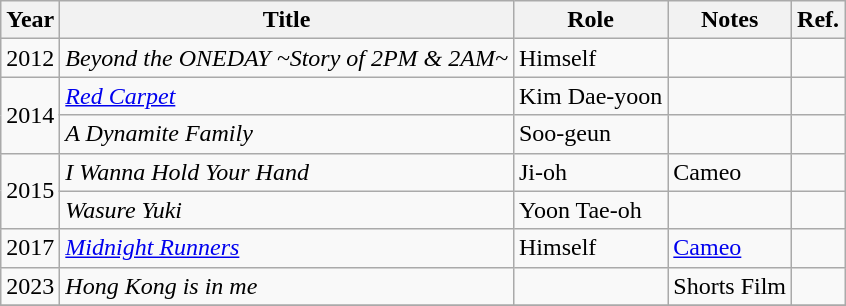<table class="wikitable sortable">
<tr>
<th>Year</th>
<th>Title</th>
<th>Role</th>
<th>Notes</th>
<th>Ref.</th>
</tr>
<tr>
<td>2012</td>
<td><em>Beyond the ONEDAY ~Story of 2PM & 2AM~</em></td>
<td>Himself</td>
<td></td>
<td></td>
</tr>
<tr>
<td rowspan=2>2014</td>
<td><em><a href='#'>Red Carpet</a></em></td>
<td>Kim Dae-yoon</td>
<td></td>
<td></td>
</tr>
<tr>
<td><em>A Dynamite Family</em></td>
<td>Soo-geun</td>
<td></td>
<td></td>
</tr>
<tr>
<td rowspan="2">2015</td>
<td><em>I Wanna Hold Your Hand</em></td>
<td>Ji-oh</td>
<td>Cameo</td>
<td></td>
</tr>
<tr>
<td><em>Wasure Yuki</em></td>
<td>Yoon Tae-oh</td>
<td></td>
<td></td>
</tr>
<tr>
<td>2017</td>
<td><em><a href='#'>Midnight Runners</a></em></td>
<td>Himself</td>
<td><a href='#'>Cameo</a></td>
<td></td>
</tr>
<tr>
<td>2023</td>
<td><em>Hong Kong is in me</em></td>
<td></td>
<td>Shorts Film</td>
<td></td>
</tr>
<tr>
</tr>
</table>
